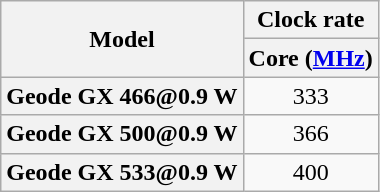<table class="wikitable" style="text-align: center;">
<tr>
<th rowspan="2">Model</th>
<th>Clock rate</th>
</tr>
<tr>
<th>Core (<a href='#'>MHz</a>)</th>
</tr>
<tr>
<th>Geode GX 466@0.9 W</th>
<td>333</td>
</tr>
<tr>
<th>Geode GX 500@0.9 W</th>
<td>366</td>
</tr>
<tr>
<th>Geode GX 533@0.9 W</th>
<td>400</td>
</tr>
</table>
